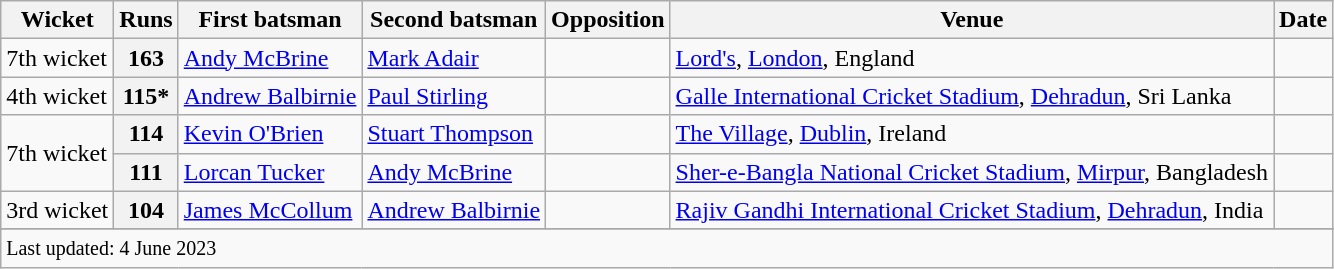<table class="wikitable plainrowheaders sortable">
<tr>
<th scope=col>Wicket</th>
<th scope=col>Runs</th>
<th scope=col>First batsman</th>
<th scope=col>Second batsman</th>
<th scope=col>Opposition</th>
<th scope=col>Venue</th>
<th scope=col>Date</th>
</tr>
<tr>
<td>7th wicket</td>
<th>163</th>
<td><a href='#'>Andy McBrine</a></td>
<td><a href='#'>Mark Adair</a></td>
<td></td>
<td><a href='#'>Lord's</a>, <a href='#'>London</a>, England</td>
<td></td>
</tr>
<tr>
<td>4th wicket</td>
<th>115*</th>
<td><a href='#'>Andrew Balbirnie</a></td>
<td><a href='#'>Paul Stirling</a></td>
<td></td>
<td><a href='#'>Galle International Cricket Stadium</a>, <a href='#'>Dehradun</a>, Sri Lanka</td>
<td></td>
</tr>
<tr>
<td rowspan=2>7th wicket</td>
<th>114</th>
<td><a href='#'>Kevin O'Brien</a></td>
<td><a href='#'>Stuart Thompson</a></td>
<td></td>
<td><a href='#'>The Village</a>, <a href='#'>Dublin</a>, Ireland</td>
<td></td>
</tr>
<tr>
<th>111</th>
<td><a href='#'>Lorcan Tucker</a></td>
<td><a href='#'>Andy McBrine</a></td>
<td></td>
<td><a href='#'>Sher-e-Bangla National Cricket Stadium</a>, <a href='#'>Mirpur</a>, Bangladesh</td>
<td></td>
</tr>
<tr>
<td>3rd wicket</td>
<th>104</th>
<td><a href='#'>James McCollum</a></td>
<td><a href='#'>Andrew Balbirnie</a></td>
<td></td>
<td><a href='#'>Rajiv Gandhi International Cricket Stadium</a>, <a href='#'>Dehradun</a>, India</td>
<td></td>
</tr>
<tr>
</tr>
<tr class=sortbottom>
<td colspan=7><small>Last updated: 4 June 2023</small></td>
</tr>
</table>
